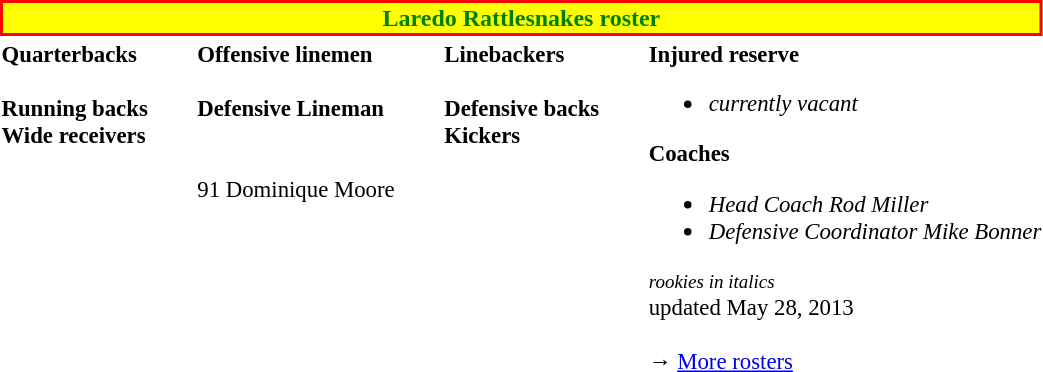<table class="toccolours" style="text-align: left;">
<tr>
<th colspan=7 style="background:yellow; border: 2px solid red; color:green; text-align:center;"><strong>Laredo Rattlesnakes roster</strong></th>
</tr>
<tr>
<td style="font-size: 95%;" valign="top"><strong>Quarterbacks</strong><br><br><strong>Running backs</strong>
<br><strong>Wide receivers</strong>






</td>
<td style="width: 25px;"></td>
<td style="font-size: 95%;" valign="top"><strong>Offensive linemen</strong><br>


<br><strong>Defensive Lineman</strong><br><br>


<br>91 Dominique Moore</td>
<td style="width: 25px;"></td>
<td style="font-size: 95%;" valign="top"><strong>Linebackers</strong><br>
<br><strong>Defensive backs</strong>



<br><strong>Kickers</strong>
</td>
<td style="width: 25px;"></td>
<td style="font-size: 95%;" valign="top"><strong>Injured reserve</strong><br><ul><li><em>currently vacant</em></li></ul><strong>Coaches</strong><ul><li><em>Head Coach Rod Miller</em></li><li><em>Defensive Coordinator Mike Bonner</em></li></ul><small><em>rookies in italics</em></small><br>
<span></span> updated May 28, 2013<br>
<br>→ <a href='#'>More rosters</a></td>
</tr>
<tr>
</tr>
</table>
